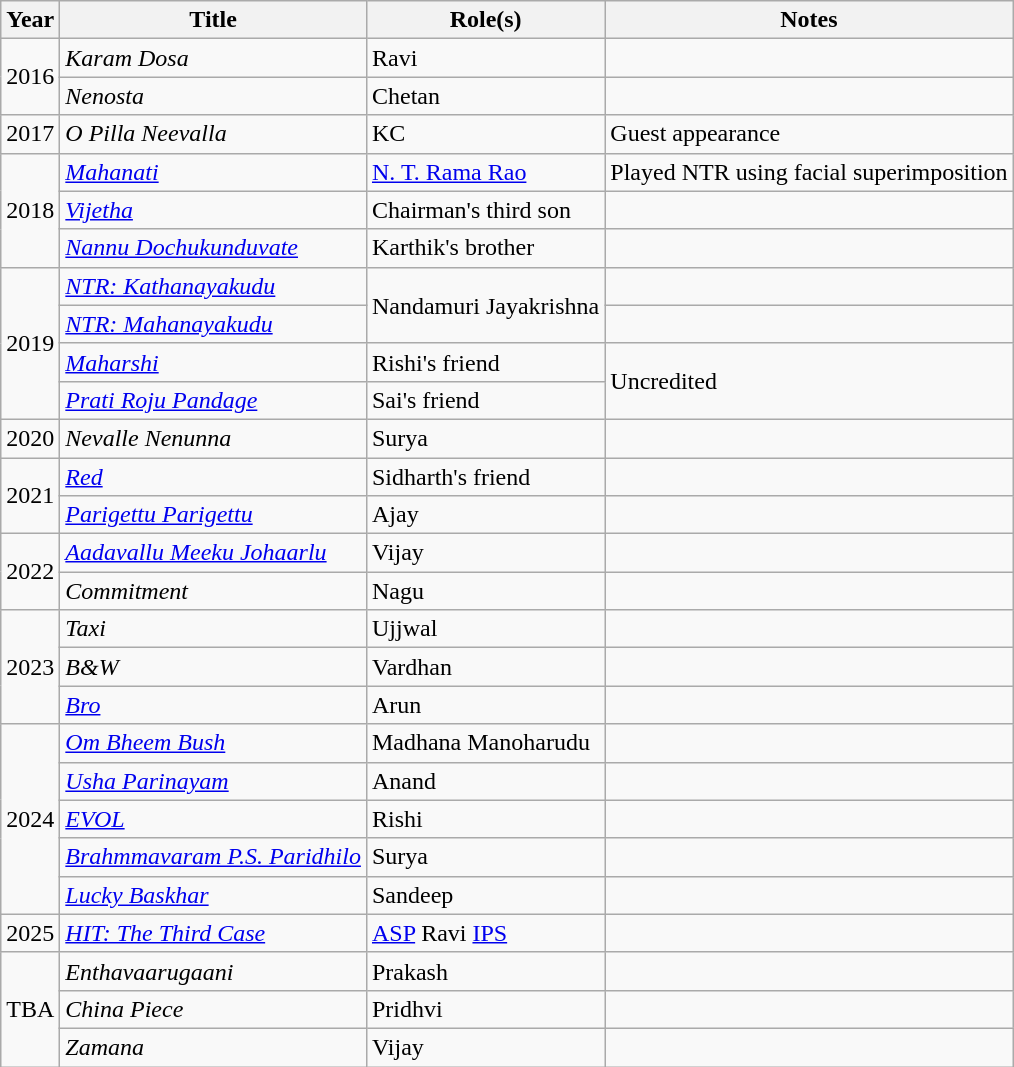<table class="wikitable">
<tr>
<th>Year</th>
<th>Title</th>
<th>Role(s)</th>
<th>Notes</th>
</tr>
<tr>
<td rowspan="2">2016</td>
<td><em>Karam Dosa</em></td>
<td>Ravi</td>
<td></td>
</tr>
<tr>
<td><em>Nenosta</em></td>
<td>Chetan</td>
<td></td>
</tr>
<tr>
<td>2017</td>
<td><em>O Pilla Neevalla</em></td>
<td>KC</td>
<td>Guest appearance</td>
</tr>
<tr>
<td rowspan="3">2018</td>
<td><em><a href='#'>Mahanati</a></em></td>
<td><a href='#'>N. T. Rama Rao</a></td>
<td>Played NTR using facial superimposition</td>
</tr>
<tr>
<td><em><a href='#'>Vijetha</a></em></td>
<td>Chairman's third son</td>
<td></td>
</tr>
<tr>
<td><em><a href='#'>Nannu Dochukunduvate</a></em></td>
<td>Karthik's brother</td>
<td></td>
</tr>
<tr>
<td rowspan="4">2019</td>
<td><em><a href='#'>NTR: Kathanayakudu</a></em></td>
<td rowspan="2">Nandamuri Jayakrishna</td>
<td></td>
</tr>
<tr>
<td><em><a href='#'>NTR: Mahanayakudu</a></em></td>
<td></td>
</tr>
<tr>
<td><em><a href='#'>Maharshi</a></em></td>
<td>Rishi's friend</td>
<td rowspan="2">Uncredited</td>
</tr>
<tr>
<td><em><a href='#'>Prati Roju Pandage</a></em></td>
<td>Sai's friend</td>
</tr>
<tr>
<td>2020</td>
<td><em>Nevalle Nenunna</em></td>
<td>Surya</td>
<td></td>
</tr>
<tr>
<td rowspan="2">2021</td>
<td><em><a href='#'>Red</a></em></td>
<td>Sidharth's friend</td>
<td></td>
</tr>
<tr>
<td><em><a href='#'>Parigettu Parigettu</a> </em></td>
<td>Ajay</td>
<td></td>
</tr>
<tr>
<td rowspan="2">2022</td>
<td><em><a href='#'>Aadavallu Meeku Johaarlu</a></em></td>
<td>Vijay</td>
<td></td>
</tr>
<tr>
<td><em>Commitment</em></td>
<td>Nagu</td>
<td></td>
</tr>
<tr>
<td rowspan="3">2023</td>
<td><em>Taxi</em></td>
<td>Ujjwal</td>
<td></td>
</tr>
<tr>
<td><em>B&W</em></td>
<td>Vardhan</td>
<td></td>
</tr>
<tr>
<td><em><a href='#'>Bro</a></em></td>
<td>Arun</td>
<td></td>
</tr>
<tr>
<td rowspan="5">2024</td>
<td><em><a href='#'>Om Bheem Bush</a></em></td>
<td>Madhana Manoharudu</td>
<td></td>
</tr>
<tr>
<td><a href='#'><em>Usha Parinayam</em></a></td>
<td>Anand</td>
<td></td>
</tr>
<tr>
<td><a href='#'><em>EVOL</em></a></td>
<td>Rishi</td>
<td></td>
</tr>
<tr>
<td><em><a href='#'>Brahmmavaram P.S. Paridhilo</a></em></td>
<td>Surya</td>
<td></td>
</tr>
<tr>
<td><em><a href='#'>Lucky Baskhar</a></em></td>
<td>Sandeep</td>
<td></td>
</tr>
<tr>
<td>2025</td>
<td><em><a href='#'>HIT: The Third Case</a></em></td>
<td><a href='#'>ASP</a> Ravi <a href='#'>IPS</a></td>
<td></td>
</tr>
<tr>
<td rowspan="3">TBA</td>
<td><em>Enthavaarugaani</em></td>
<td>Prakash</td>
<td></td>
</tr>
<tr>
<td><em>China Piece</em></td>
<td>Pridhvi</td>
</tr>
<tr>
<td><em>Zamana</em></td>
<td>Vijay</td>
<td></td>
</tr>
</table>
